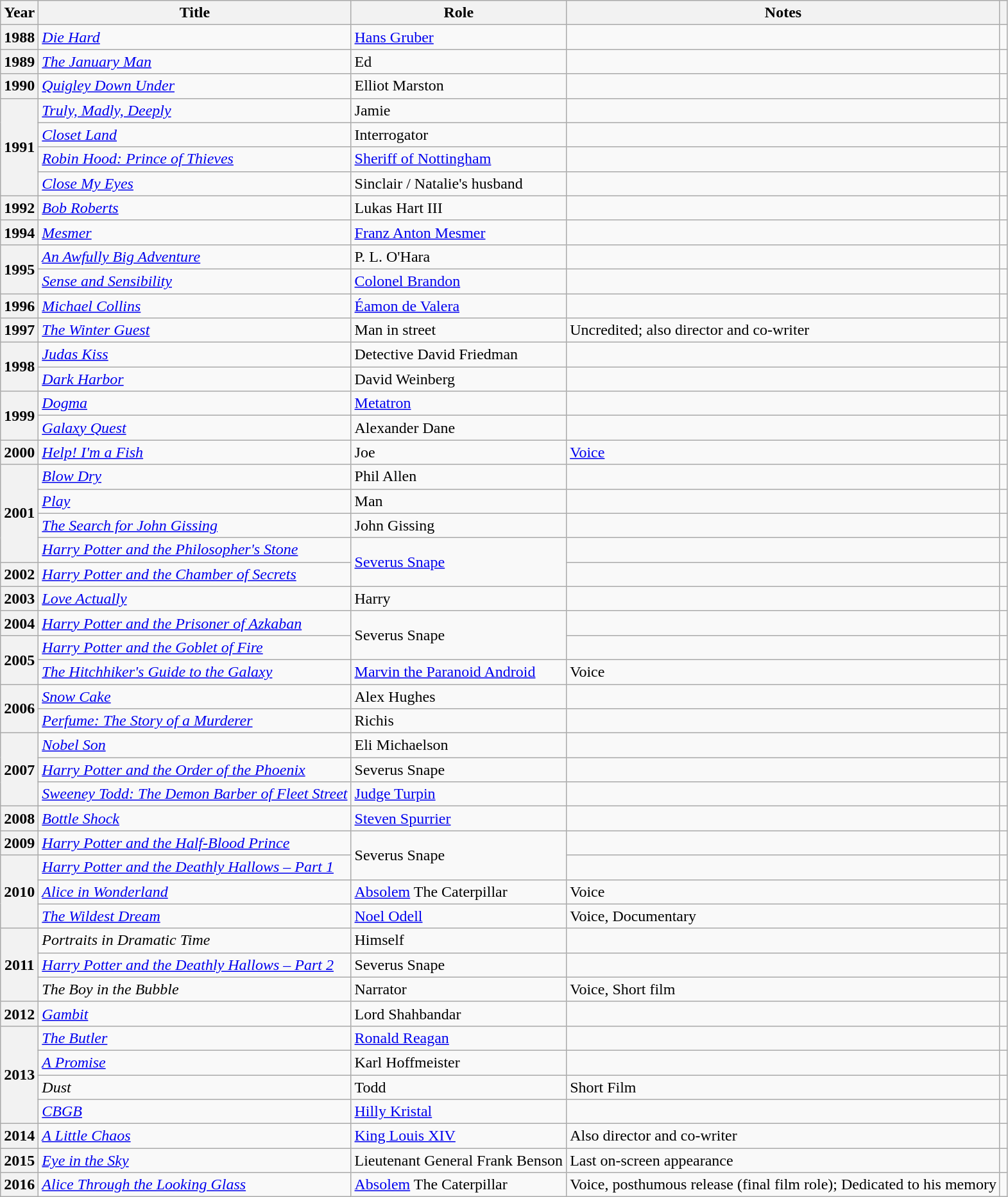<table class="wikitable plainrowheaders sortable" style="margin-right: 0;">
<tr>
<th scope="col">Year</th>
<th scope="col">Title</th>
<th scope="col">Role</th>
<th scope="col" class="unsortable">Notes</th>
<th scope="col" class="unsortable"></th>
</tr>
<tr>
<th scope="row">1988</th>
<td><em><a href='#'>Die Hard</a></em></td>
<td><a href='#'>Hans Gruber</a></td>
<td></td>
<td style="text-align: center;"></td>
</tr>
<tr>
<th scope="row">1989</th>
<td><em><a href='#'>The January Man</a></em></td>
<td>Ed</td>
<td></td>
<td style="text-align: center;"></td>
</tr>
<tr>
<th scope="row">1990</th>
<td><em><a href='#'>Quigley Down Under</a></em></td>
<td>Elliot Marston</td>
<td></td>
<td style="text-align: center;"></td>
</tr>
<tr>
<th rowspan="4" scope="row">1991</th>
<td><em><a href='#'>Truly, Madly, Deeply</a></em></td>
<td>Jamie</td>
<td></td>
<td style="text-align: center;"></td>
</tr>
<tr>
<td><em><a href='#'>Closet Land</a></em></td>
<td>Interrogator</td>
<td></td>
<td style="text-align: center;"></td>
</tr>
<tr>
<td><em><a href='#'>Robin Hood: Prince of Thieves</a></em></td>
<td><a href='#'>Sheriff of Nottingham</a></td>
<td></td>
<td style="text-align: center;"></td>
</tr>
<tr>
<td><em><a href='#'>Close My Eyes</a></em></td>
<td>Sinclair / Natalie's husband</td>
<td></td>
<td style="text-align: center;"></td>
</tr>
<tr>
<th scope="row">1992</th>
<td><em><a href='#'>Bob Roberts</a></em></td>
<td>Lukas Hart III</td>
<td></td>
<td style="text-align: center;"></td>
</tr>
<tr>
<th scope="row">1994</th>
<td><em><a href='#'>Mesmer</a></em></td>
<td><a href='#'>Franz Anton Mesmer</a></td>
<td></td>
<td style="text-align: center;"></td>
</tr>
<tr>
<th rowspan="2" scope="row">1995</th>
<td><em><a href='#'>An Awfully Big Adventure</a></em></td>
<td>P. L. O'Hara</td>
<td></td>
<td style="text-align: center;"></td>
</tr>
<tr>
<td><em><a href='#'>Sense and Sensibility</a></em></td>
<td><a href='#'>Colonel Brandon</a></td>
<td></td>
<td style="text-align: center;"></td>
</tr>
<tr>
<th scope="row">1996</th>
<td><em><a href='#'>Michael Collins</a></em></td>
<td><a href='#'>Éamon de Valera</a></td>
<td></td>
<td style="text-align: center;"></td>
</tr>
<tr>
<th scope="row">1997</th>
<td><em><a href='#'>The Winter Guest</a></em></td>
<td>Man in street</td>
<td>Uncredited; also director and co-writer</td>
<td style="text-align: center;"></td>
</tr>
<tr>
<th rowspan="2" scope="row">1998</th>
<td><em><a href='#'>Judas Kiss</a></em></td>
<td>Detective David Friedman</td>
<td></td>
<td style="text-align: center;"></td>
</tr>
<tr>
<td><em><a href='#'>Dark Harbor</a></em></td>
<td>David Weinberg</td>
<td></td>
<td style="text-align: center;"></td>
</tr>
<tr>
<th rowspan="2" scope="row">1999</th>
<td><em><a href='#'>Dogma</a></em></td>
<td><a href='#'>Metatron</a></td>
<td></td>
<td style="text-align: center;"></td>
</tr>
<tr>
<td><em><a href='#'>Galaxy Quest</a></em></td>
<td>Alexander Dane</td>
<td></td>
<td style="text-align: center;"></td>
</tr>
<tr>
<th scope="row">2000</th>
<td><em><a href='#'>Help! I'm a Fish</a></em></td>
<td>Joe</td>
<td><a href='#'>Voice</a></td>
<td style="text-align: center;"></td>
</tr>
<tr>
<th rowspan="4" scope="row">2001</th>
<td><em><a href='#'>Blow Dry</a></em></td>
<td>Phil Allen</td>
<td></td>
<td style="text-align: center;"></td>
</tr>
<tr>
<td><em><a href='#'>Play</a></em></td>
<td>Man</td>
<td></td>
<td style="text-align: center;"></td>
</tr>
<tr>
<td><em><a href='#'>The Search for John Gissing</a></em></td>
<td>John Gissing</td>
<td></td>
<td style="text-align: center;"></td>
</tr>
<tr>
<td><em><a href='#'>Harry Potter and the Philosopher's Stone</a></em></td>
<td rowspan="2"><a href='#'>Severus Snape</a></td>
<td></td>
<td style="text-align: center;"></td>
</tr>
<tr>
<th scope="row">2002</th>
<td><em><a href='#'>Harry Potter and the Chamber of Secrets</a></em></td>
<td></td>
<td style="text-align: center;"></td>
</tr>
<tr>
<th scope="row">2003</th>
<td><em><a href='#'>Love Actually</a></em></td>
<td>Harry</td>
<td></td>
<td style="text-align: center;"></td>
</tr>
<tr>
<th scope="row">2004</th>
<td><em><a href='#'>Harry Potter and the Prisoner of Azkaban</a></em></td>
<td rowspan="2">Severus Snape</td>
<td></td>
<td style="text-align: center;"></td>
</tr>
<tr>
<th rowspan="2" scope="row">2005</th>
<td><em><a href='#'>Harry Potter and the Goblet of Fire</a></em></td>
<td></td>
<td style="text-align: center;"></td>
</tr>
<tr>
<td><em><a href='#'>The Hitchhiker's Guide to the Galaxy</a></em></td>
<td><a href='#'>Marvin the Paranoid Android</a></td>
<td>Voice</td>
<td style="text-align: center;"></td>
</tr>
<tr>
<th rowspan="2" scope="row">2006</th>
<td><em><a href='#'>Snow Cake</a></em></td>
<td>Alex Hughes</td>
<td></td>
<td style="text-align: center;"></td>
</tr>
<tr>
<td><em><a href='#'>Perfume: The Story of a Murderer</a></em></td>
<td>Richis</td>
<td></td>
<td style="text-align: center;"></td>
</tr>
<tr>
<th rowspan="3" scope="row">2007</th>
<td><em><a href='#'>Nobel Son</a></em></td>
<td>Eli Michaelson</td>
<td></td>
<td style="text-align: center;"></td>
</tr>
<tr>
<td><em><a href='#'>Harry Potter and the Order of the Phoenix</a></em></td>
<td>Severus Snape</td>
<td></td>
<td style="text-align: center;"></td>
</tr>
<tr>
<td><em><a href='#'>Sweeney Todd: The Demon Barber of Fleet Street</a></em></td>
<td><a href='#'>Judge Turpin</a></td>
<td></td>
<td style="text-align: center;"></td>
</tr>
<tr>
<th scope="row">2008</th>
<td><em><a href='#'>Bottle Shock</a></em></td>
<td><a href='#'>Steven Spurrier</a></td>
<td></td>
<td style="text-align: center;"></td>
</tr>
<tr>
<th scope="row">2009</th>
<td><em><a href='#'>Harry Potter and the Half-Blood Prince</a></em></td>
<td rowspan="2">Severus Snape</td>
<td></td>
<td style="text-align: center;"></td>
</tr>
<tr>
<th rowspan="3" scope="row">2010</th>
<td><em><a href='#'>Harry Potter and the Deathly Hallows – Part 1</a></em></td>
<td></td>
<td style="text-align: center;"></td>
</tr>
<tr>
<td><em><a href='#'>Alice in Wonderland</a></em></td>
<td><a href='#'>Absolem</a> The Caterpillar</td>
<td>Voice</td>
<td style="text-align: center;"></td>
</tr>
<tr>
<td><em><a href='#'>The Wildest Dream</a></em></td>
<td><a href='#'>Noel Odell</a></td>
<td>Voice, Documentary</td>
<td style="text-align: center;"></td>
</tr>
<tr>
<th rowspan="3" scope="row">2011</th>
<td><em>Portraits in Dramatic Time</em></td>
<td>Himself</td>
<td></td>
<td style="text-align: center;"></td>
</tr>
<tr>
<td><em><a href='#'>Harry Potter and the Deathly Hallows – Part 2</a></em></td>
<td>Severus Snape</td>
<td></td>
<td style="text-align: center;"></td>
</tr>
<tr>
<td><em>The Boy in the Bubble</em></td>
<td>Narrator</td>
<td>Voice, Short film</td>
<td style="text-align: center;"></td>
</tr>
<tr>
<th scope="row">2012</th>
<td><em><a href='#'>Gambit</a></em></td>
<td>Lord Shahbandar</td>
<td></td>
<td style="text-align: center;"></td>
</tr>
<tr>
<th rowspan="4" scope="row">2013</th>
<td><em><a href='#'>The Butler</a></em></td>
<td><a href='#'>Ronald Reagan</a></td>
<td></td>
<td style="text-align: center;"></td>
</tr>
<tr>
<td><em><a href='#'>A Promise</a></em></td>
<td>Karl Hoffmeister</td>
<td></td>
<td style="text-align: center;"></td>
</tr>
<tr>
<td><em>Dust</em></td>
<td>Todd</td>
<td>Short Film</td>
<td style="text-align: center;"></td>
</tr>
<tr>
<td><em><a href='#'>CBGB</a></em></td>
<td><a href='#'>Hilly Kristal</a></td>
<td></td>
<td style="text-align: center;"></td>
</tr>
<tr>
<th scope="row">2014</th>
<td><em><a href='#'>A Little Chaos</a></em></td>
<td><a href='#'>King Louis XIV</a></td>
<td>Also director and co-writer</td>
<td style="text-align: center;"></td>
</tr>
<tr>
<th scope="row">2015</th>
<td><em><a href='#'>Eye in the Sky</a></em></td>
<td>Lieutenant General Frank Benson</td>
<td>Last on-screen appearance</td>
<td style="text-align: center;"></td>
</tr>
<tr>
<th scope="row">2016</th>
<td><em><a href='#'>Alice Through the Looking Glass</a></em></td>
<td><a href='#'>Absolem</a> The Caterpillar</td>
<td>Voice, posthumous release (final film role); Dedicated to his memory</td>
<td style="text-align: center;"></td>
</tr>
</table>
